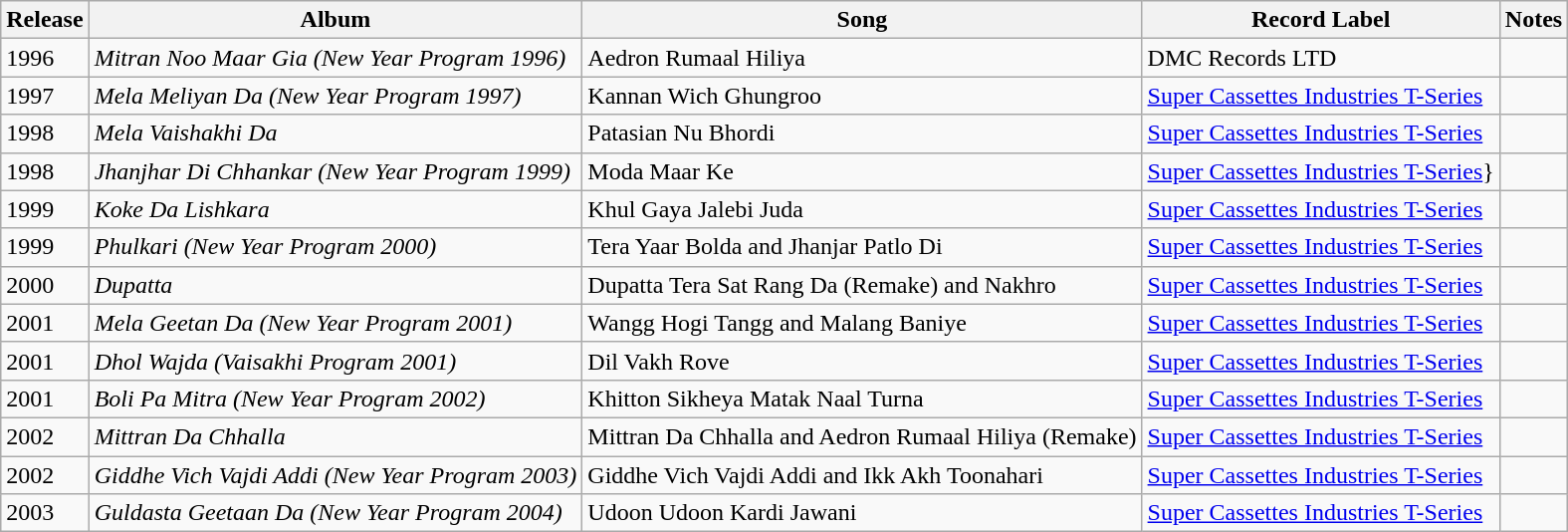<table class="wikitable">
<tr>
<th>Release</th>
<th>Album</th>
<th>Song</th>
<th>Record Label</th>
<th>Notes</th>
</tr>
<tr>
<td>1996</td>
<td><em>Mitran Noo Maar Gia (New Year Program 1996)</em></td>
<td>Aedron Rumaal Hiliya</td>
<td>DMC Records LTD</td>
<td></td>
</tr>
<tr>
<td>1997</td>
<td><em>Mela Meliyan Da (New Year Program 1997)</em></td>
<td>Kannan Wich Ghungroo</td>
<td><a href='#'>Super Cassettes Industries T-Series</a></td>
<td></td>
</tr>
<tr>
<td>1998</td>
<td><em>Mela Vaishakhi Da</em></td>
<td>Patasian Nu Bhordi</td>
<td><a href='#'>Super Cassettes Industries T-Series</a></td>
<td></td>
</tr>
<tr>
<td>1998</td>
<td><em>Jhanjhar Di Chhankar (New Year Program 1999)</em></td>
<td>Moda Maar Ke</td>
<td><a href='#'>Super Cassettes Industries T-Series</a>}</td>
<td></td>
</tr>
<tr>
<td>1999</td>
<td><em>Koke Da Lishkara</em></td>
<td>Khul Gaya Jalebi Juda</td>
<td><a href='#'>Super Cassettes Industries T-Series</a></td>
<td></td>
</tr>
<tr>
<td>1999</td>
<td><em>Phulkari (New Year Program 2000)</em></td>
<td>Tera Yaar Bolda and Jhanjar Patlo Di</td>
<td><a href='#'>Super Cassettes Industries T-Series</a></td>
<td></td>
</tr>
<tr>
<td>2000</td>
<td><em>Dupatta</em></td>
<td>Dupatta Tera Sat Rang Da (Remake) and Nakhro</td>
<td><a href='#'>Super Cassettes Industries T-Series</a></td>
<td></td>
</tr>
<tr>
<td>2001</td>
<td><em>Mela Geetan Da (New Year Program 2001)</em></td>
<td>Wangg Hogi Tangg and Malang Baniye</td>
<td><a href='#'>Super Cassettes Industries T-Series</a></td>
<td></td>
</tr>
<tr>
<td>2001</td>
<td><em>Dhol Wajda (Vaisakhi Program 2001)</em></td>
<td>Dil Vakh Rove</td>
<td><a href='#'>Super Cassettes Industries T-Series</a></td>
<td></td>
</tr>
<tr>
<td>2001</td>
<td><em>Boli Pa Mitra (New Year Program 2002)</em></td>
<td>Khitton Sikheya Matak Naal Turna</td>
<td><a href='#'>Super Cassettes Industries T-Series</a></td>
<td></td>
</tr>
<tr>
<td>2002</td>
<td><em>Mittran Da Chhalla</em></td>
<td>Mittran Da Chhalla and Aedron Rumaal Hiliya (Remake)</td>
<td><a href='#'>Super Cassettes Industries T-Series</a></td>
<td></td>
</tr>
<tr>
<td>2002</td>
<td><em>Giddhe Vich Vajdi Addi (New Year Program 2003)</em></td>
<td>Giddhe Vich Vajdi Addi and Ikk Akh Toonahari</td>
<td><a href='#'>Super Cassettes Industries T-Series</a></td>
<td></td>
</tr>
<tr>
<td>2003</td>
<td><em>Guldasta Geetaan Da (New Year Program 2004)</em></td>
<td>Udoon Udoon Kardi Jawani</td>
<td><a href='#'>Super Cassettes Industries T-Series</a></td>
<td></td>
</tr>
</table>
